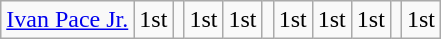<table class="wikitable sortable sortable" style="text-align: center">
<tr>
<td><a href='#'>Ivan Pace Jr.</a></td>
<td>1st</td>
<td></td>
<td>1st</td>
<td>1st</td>
<td></td>
<td>1st</td>
<td>1st</td>
<td>1st</td>
<td></td>
<td>1st</td>
</tr>
</table>
